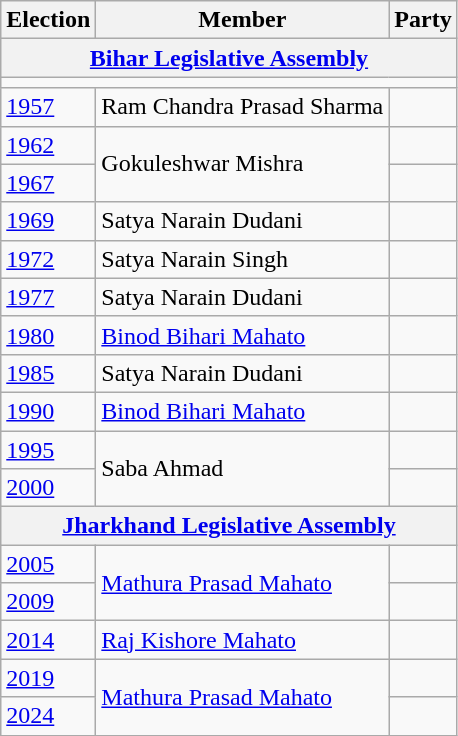<table class="wikitable sortable">
<tr>
<th>Election</th>
<th>Member</th>
<th colspan=2>Party</th>
</tr>
<tr>
<th colspan=4><a href='#'>Bihar Legislative Assembly</a></th>
</tr>
<tr>
<td colspan="4"></td>
</tr>
<tr>
<td><a href='#'>1957</a></td>
<td>Ram Chandra Prasad Sharma</td>
<td></td>
</tr>
<tr>
<td><a href='#'>1962</a></td>
<td rowspan=2>Gokuleshwar Mishra</td>
<td></td>
</tr>
<tr>
<td><a href='#'>1967</a></td>
<td></td>
</tr>
<tr>
<td><a href='#'>1969</a></td>
<td>Satya Narain Dudani</td>
<td></td>
</tr>
<tr>
<td><a href='#'>1972</a></td>
<td>Satya Narain Singh</td>
<td></td>
</tr>
<tr>
<td><a href='#'>1977</a></td>
<td>Satya Narain Dudani</td>
<td></td>
</tr>
<tr>
<td><a href='#'>1980</a></td>
<td><a href='#'>Binod Bihari Mahato</a></td>
<td></td>
</tr>
<tr>
<td><a href='#'>1985</a></td>
<td>Satya Narain Dudani</td>
<td></td>
</tr>
<tr>
<td><a href='#'>1990</a></td>
<td><a href='#'>Binod Bihari Mahato</a></td>
<td></td>
</tr>
<tr>
<td><a href='#'>1995</a></td>
<td rowspan=2>Saba Ahmad</td>
</tr>
<tr>
<td><a href='#'>2000</a></td>
<td></td>
</tr>
<tr>
<th colspan=4><a href='#'>Jharkhand Legislative Assembly</a></th>
</tr>
<tr>
<td><a href='#'>2005</a></td>
<td rowspan=2><a href='#'>Mathura Prasad Mahato</a></td>
<td></td>
</tr>
<tr>
<td><a href='#'>2009</a></td>
</tr>
<tr>
<td><a href='#'>2014</a></td>
<td><a href='#'>Raj Kishore Mahato</a></td>
<td></td>
</tr>
<tr>
<td><a href='#'>2019</a></td>
<td rowspan =2><a href='#'>Mathura Prasad Mahato</a></td>
<td></td>
</tr>
<tr>
<td><a href='#'>2024</a></td>
</tr>
<tr>
</tr>
</table>
